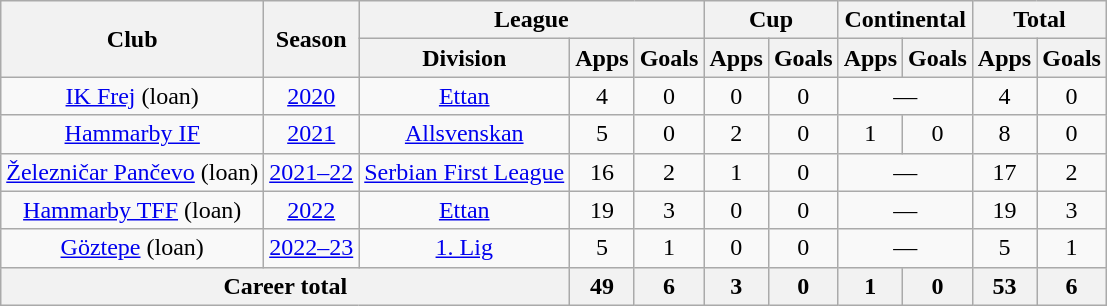<table class="wikitable" style="text-align:center">
<tr>
<th rowspan="2">Club</th>
<th rowspan="2">Season</th>
<th colspan="3">League</th>
<th colspan="2">Cup</th>
<th colspan="2">Continental</th>
<th colspan="2">Total</th>
</tr>
<tr>
<th>Division</th>
<th>Apps</th>
<th>Goals</th>
<th>Apps</th>
<th>Goals</th>
<th>Apps</th>
<th>Goals</th>
<th>Apps</th>
<th>Goals</th>
</tr>
<tr>
<td><a href='#'>IK Frej</a> (loan)</td>
<td><a href='#'>2020</a></td>
<td><a href='#'>Ettan</a></td>
<td>4</td>
<td>0</td>
<td>0</td>
<td>0</td>
<td colspan="2">—</td>
<td>4</td>
<td>0</td>
</tr>
<tr>
<td rowspan="1"><a href='#'>Hammarby IF</a></td>
<td><a href='#'>2021</a></td>
<td><a href='#'>Allsvenskan</a></td>
<td>5</td>
<td>0</td>
<td>2</td>
<td>0</td>
<td>1</td>
<td>0</td>
<td>8</td>
<td>0</td>
</tr>
<tr>
<td><a href='#'>Železničar Pančevo</a> (loan)</td>
<td><a href='#'>2021–22</a></td>
<td><a href='#'>Serbian First League</a></td>
<td>16</td>
<td>2</td>
<td>1</td>
<td>0</td>
<td colspan="2">—</td>
<td>17</td>
<td>2</td>
</tr>
<tr>
<td><a href='#'>Hammarby TFF</a> (loan)</td>
<td><a href='#'>2022</a></td>
<td><a href='#'>Ettan</a></td>
<td>19</td>
<td>3</td>
<td>0</td>
<td>0</td>
<td colspan="2">—</td>
<td>19</td>
<td>3</td>
</tr>
<tr>
<td><a href='#'>Göztepe</a> (loan)</td>
<td><a href='#'>2022–23</a></td>
<td><a href='#'>1. Lig</a></td>
<td>5</td>
<td>1</td>
<td>0</td>
<td>0</td>
<td colspan="2">—</td>
<td>5</td>
<td>1</td>
</tr>
<tr>
<th colspan="3">Career total</th>
<th>49</th>
<th>6</th>
<th>3</th>
<th>0</th>
<th>1</th>
<th>0</th>
<th>53</th>
<th>6</th>
</tr>
</table>
